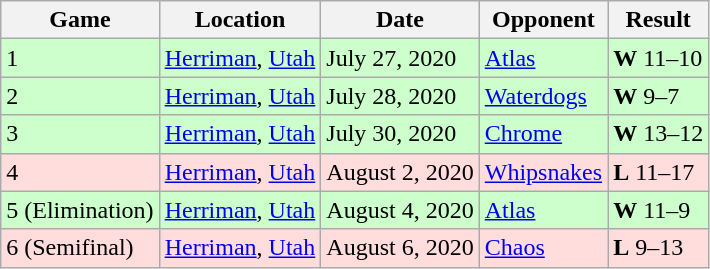<table class="wikitable">
<tr>
<th>Game</th>
<th>Location</th>
<th>Date</th>
<th>Opponent</th>
<th>Result</th>
</tr>
<tr bgcolor="#CCFFCC">
<td>1</td>
<td><a href='#'>Herriman</a>, <a href='#'>Utah</a></td>
<td>July 27, 2020</td>
<td><a href='#'>Atlas</a></td>
<td><strong>W</strong> 11–10</td>
</tr>
<tr bgcolor="#CCFFCC">
<td>2</td>
<td><a href='#'>Herriman</a>, <a href='#'>Utah</a></td>
<td>July 28, 2020</td>
<td><a href='#'>Waterdogs</a></td>
<td><strong>W</strong> 9–7</td>
</tr>
<tr bgcolor="#CCFFCC">
<td>3</td>
<td><a href='#'>Herriman</a>, <a href='#'>Utah</a></td>
<td>July 30, 2020</td>
<td><a href='#'>Chrome</a></td>
<td><strong>W</strong> 13–12</td>
</tr>
<tr bgcolor="#FFDDDD">
<td>4</td>
<td><a href='#'>Herriman</a>, <a href='#'>Utah</a></td>
<td>August 2, 2020</td>
<td><a href='#'>Whipsnakes</a></td>
<td><strong>L</strong> 11–17</td>
</tr>
<tr bgcolor="#CCFFCC">
<td>5 (Elimination)</td>
<td><a href='#'>Herriman</a>, <a href='#'>Utah</a></td>
<td>August 4, 2020</td>
<td><a href='#'>Atlas</a></td>
<td><strong>W</strong> 11–9</td>
</tr>
<tr bgcolor="#FFDDDD">
<td>6 (Semifinal)</td>
<td><a href='#'>Herriman</a>, <a href='#'>Utah</a></td>
<td>August 6, 2020</td>
<td><a href='#'>Chaos</a></td>
<td><strong>L</strong> 9–13</td>
</tr>
</table>
